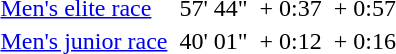<table>
<tr>
<td><a href='#'>Men's elite race</a></td>
<td></td>
<td>57' 44"</td>
<td></td>
<td>+ 0:37</td>
<td></td>
<td>+ 0:57</td>
</tr>
<tr>
<td><a href='#'>Men's junior race</a></td>
<td></td>
<td>40' 01"</td>
<td></td>
<td>+ 0:12</td>
<td></td>
<td>+ 0:16</td>
</tr>
</table>
